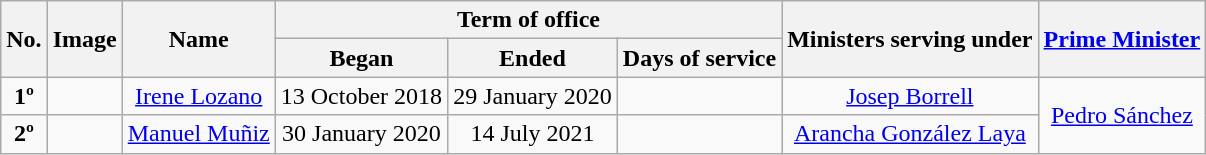<table class="wikitable sortable" style="clear:right; text-align:center">
<tr>
<th rowspan="2">No.</th>
<th rowspan="2">Image</th>
<th rowspan="2">Name</th>
<th colspan="3">Term of office</th>
<th rowspan="2">Ministers serving under</th>
<th rowspan="2"><a href='#'>Prime Minister</a></th>
</tr>
<tr>
<th>Began</th>
<th>Ended</th>
<th>Days of service</th>
</tr>
<tr>
<td><strong>1º</strong></td>
<td></td>
<td><a href='#'>Irene Lozano</a></td>
<td>13 October 2018</td>
<td>29 January 2020</td>
<td></td>
<td><a href='#'>Josep Borrell</a></td>
<td rowspan="2"><a href='#'>Pedro Sánchez</a></td>
</tr>
<tr>
<td><strong>2º</strong></td>
<td></td>
<td><a href='#'>Manuel Muñiz</a></td>
<td>30 January 2020</td>
<td>14 July 2021</td>
<td></td>
<td><a href='#'>Arancha González Laya</a></td>
</tr>
</table>
